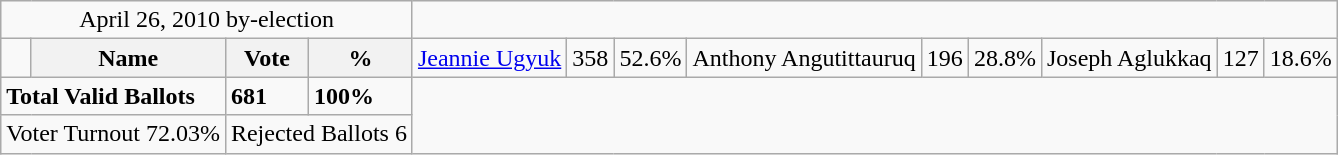<table class="wikitable">
<tr>
<td colspan=4 align=center>April 26, 2010 by-election</td>
</tr>
<tr>
<td></td>
<th><strong>Name </strong></th>
<th><strong>Vote</strong></th>
<th><strong>%</strong><br></th>
<td><a href='#'>Jeannie Ugyuk</a></td>
<td>358</td>
<td>52.6%<br></td>
<td>Anthony Angutittauruq</td>
<td>196</td>
<td>28.8%<br></td>
<td>Joseph Aglukkaq</td>
<td>127</td>
<td>18.6%</td>
</tr>
<tr>
<td colspan=2><strong>Total Valid Ballots</strong></td>
<td><strong>681</strong></td>
<td><strong>100%</strong></td>
</tr>
<tr>
<td colspan=2 align=center>Voter Turnout 72.03%</td>
<td colspan=2 align=center>Rejected Ballots 6</td>
</tr>
</table>
